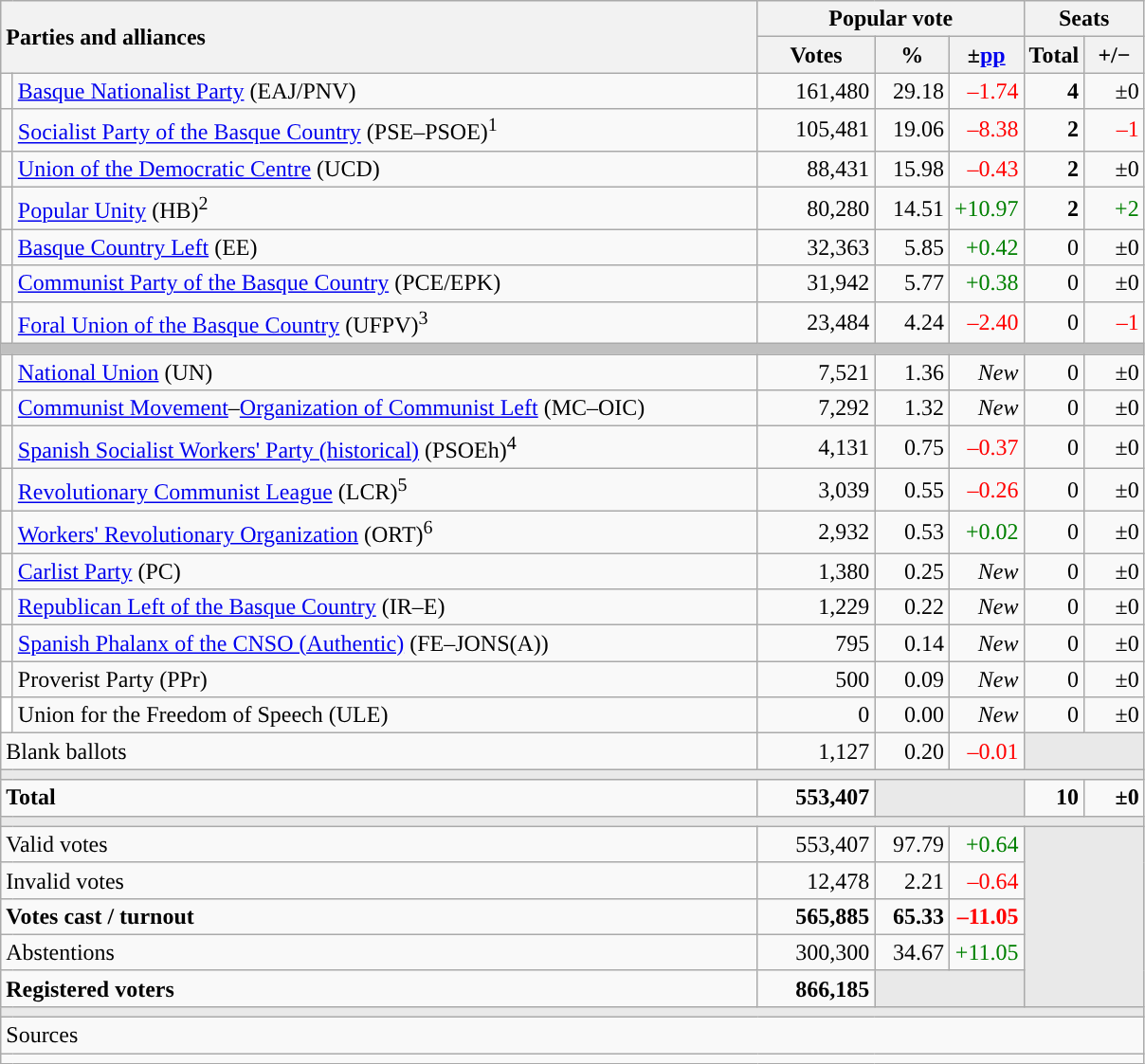<table class="wikitable" style="text-align:right;">
<tr>
<th style="text-align:left;" rowspan="2" colspan="2" width="525">Parties and alliances</th>
<th colspan="3">Popular vote</th>
<th colspan="2">Seats</th>
</tr>
<tr>
<th width="75">Votes</th>
<th width="45">%</th>
<th width="45">±<a href='#'>pp</a></th>
<th width="35">Total</th>
<th width="35">+/−</th>
</tr>
<tr>
<td width="1" style="color:inherit;background:"></td>
<td align="left"><a href='#'>Basque Nationalist Party</a> (EAJ/PNV)</td>
<td>161,480</td>
<td>29.18</td>
<td style="color:red;">–1.74</td>
<td><strong>4</strong></td>
<td>±0</td>
</tr>
<tr>
<td style="color:inherit;background:"></td>
<td align="left"><a href='#'>Socialist Party of the Basque Country</a> (PSE–PSOE)<sup>1</sup></td>
<td>105,481</td>
<td>19.06</td>
<td style="color:red;">–8.38</td>
<td><strong>2</strong></td>
<td style="color:red;">–1</td>
</tr>
<tr>
<td style="color:inherit;background:"></td>
<td align="left"><a href='#'>Union of the Democratic Centre</a> (UCD)</td>
<td>88,431</td>
<td>15.98</td>
<td style="color:red;">–0.43</td>
<td><strong>2</strong></td>
<td>±0</td>
</tr>
<tr>
<td style="color:inherit;background:"></td>
<td align="left"><a href='#'>Popular Unity</a> (HB)<sup>2</sup></td>
<td>80,280</td>
<td>14.51</td>
<td style="color:green;">+10.97</td>
<td><strong>2</strong></td>
<td style="color:green;">+2</td>
</tr>
<tr>
<td style="color:inherit;background:"></td>
<td align="left"><a href='#'>Basque Country Left</a> (EE)</td>
<td>32,363</td>
<td>5.85</td>
<td style="color:green;">+0.42</td>
<td>0</td>
<td>±0</td>
</tr>
<tr>
<td style="color:inherit;background:"></td>
<td align="left"><a href='#'>Communist Party of the Basque Country</a> (PCE/EPK)</td>
<td>31,942</td>
<td>5.77</td>
<td style="color:green;">+0.38</td>
<td>0</td>
<td>±0</td>
</tr>
<tr>
<td style="color:inherit;background:"></td>
<td align="left"><a href='#'>Foral Union of the Basque Country</a> (UFPV)<sup>3</sup></td>
<td>23,484</td>
<td>4.24</td>
<td style="color:red;">–2.40</td>
<td>0</td>
<td style="color:red;">–1</td>
</tr>
<tr>
<td colspan="7" bgcolor="#C0C0C0"></td>
</tr>
<tr>
<td style="color:inherit;background:"></td>
<td align="left"><a href='#'>National Union</a> (UN)</td>
<td>7,521</td>
<td>1.36</td>
<td><em>New</em></td>
<td>0</td>
<td>±0</td>
</tr>
<tr>
<td style="color:inherit;background:"></td>
<td align="left"><a href='#'>Communist Movement</a>–<a href='#'>Organization of Communist Left</a> (MC–OIC)</td>
<td>7,292</td>
<td>1.32</td>
<td><em>New</em></td>
<td>0</td>
<td>±0</td>
</tr>
<tr>
<td style="color:inherit;background:"></td>
<td align="left"><a href='#'>Spanish Socialist Workers' Party (historical)</a> (PSOEh)<sup>4</sup></td>
<td>4,131</td>
<td>0.75</td>
<td style="color:red;">–0.37</td>
<td>0</td>
<td>±0</td>
</tr>
<tr>
<td style="color:inherit;background:"></td>
<td align="left"><a href='#'>Revolutionary Communist League</a> (LCR)<sup>5</sup></td>
<td>3,039</td>
<td>0.55</td>
<td style="color:red;">–0.26</td>
<td>0</td>
<td>±0</td>
</tr>
<tr>
<td style="color:inherit;background:"></td>
<td align="left"><a href='#'>Workers' Revolutionary Organization</a> (ORT)<sup>6</sup></td>
<td>2,932</td>
<td>0.53</td>
<td style="color:green;">+0.02</td>
<td>0</td>
<td>±0</td>
</tr>
<tr>
<td style="color:inherit;background:"></td>
<td align="left"><a href='#'>Carlist Party</a> (PC)</td>
<td>1,380</td>
<td>0.25</td>
<td><em>New</em></td>
<td>0</td>
<td>±0</td>
</tr>
<tr>
<td style="color:inherit;background:"></td>
<td align="left"><a href='#'>Republican Left of the Basque Country</a> (IR–E)</td>
<td>1,229</td>
<td>0.22</td>
<td><em>New</em></td>
<td>0</td>
<td>±0</td>
</tr>
<tr>
<td style="color:inherit;background:"></td>
<td align="left"><a href='#'>Spanish Phalanx of the CNSO (Authentic)</a> (FE–JONS(A))</td>
<td>795</td>
<td>0.14</td>
<td><em>New</em></td>
<td>0</td>
<td>±0</td>
</tr>
<tr>
<td style="color:inherit;background:"></td>
<td align="left">Proverist Party (PPr)</td>
<td>500</td>
<td>0.09</td>
<td><em>New</em></td>
<td>0</td>
<td>±0</td>
</tr>
<tr>
<td bgcolor="white"></td>
<td align="left">Union for the Freedom of Speech (ULE)</td>
<td>0</td>
<td>0.00</td>
<td><em>New</em></td>
<td>0</td>
<td>±0</td>
</tr>
<tr>
<td align="left" colspan="2">Blank ballots</td>
<td>1,127</td>
<td>0.20</td>
<td style="color:red;">–0.01</td>
<td bgcolor="#E9E9E9" colspan="2"></td>
</tr>
<tr>
<td colspan="7" bgcolor="#E9E9E9"></td>
</tr>
<tr style="font-weight:bold;">
<td align="left" colspan="2">Total</td>
<td>553,407</td>
<td bgcolor="#E9E9E9" colspan="2"></td>
<td>10</td>
<td>±0</td>
</tr>
<tr>
<td colspan="7" bgcolor="#E9E9E9"></td>
</tr>
<tr>
<td align="left" colspan="2">Valid votes</td>
<td>553,407</td>
<td>97.79</td>
<td style="color:green;">+0.64</td>
<td bgcolor="#E9E9E9" colspan="2" rowspan="5"></td>
</tr>
<tr>
<td align="left" colspan="2">Invalid votes</td>
<td>12,478</td>
<td>2.21</td>
<td style="color:red;">–0.64</td>
</tr>
<tr style="font-weight:bold;">
<td align="left" colspan="2">Votes cast / turnout</td>
<td>565,885</td>
<td>65.33</td>
<td style="color:red;">–11.05</td>
</tr>
<tr>
<td align="left" colspan="2">Abstentions</td>
<td>300,300</td>
<td>34.67</td>
<td style="color:green;">+11.05</td>
</tr>
<tr style="font-weight:bold;">
<td align="left" colspan="2">Registered voters</td>
<td>866,185</td>
<td bgcolor="#E9E9E9" colspan="2"></td>
</tr>
<tr>
<td colspan="7" bgcolor="#E9E9E9"></td>
</tr>
<tr>
<td align="left" colspan="7">Sources</td>
</tr>
<tr>
<td colspan="7" style="text-align:left; max-width:790px;"></td>
</tr>
</table>
